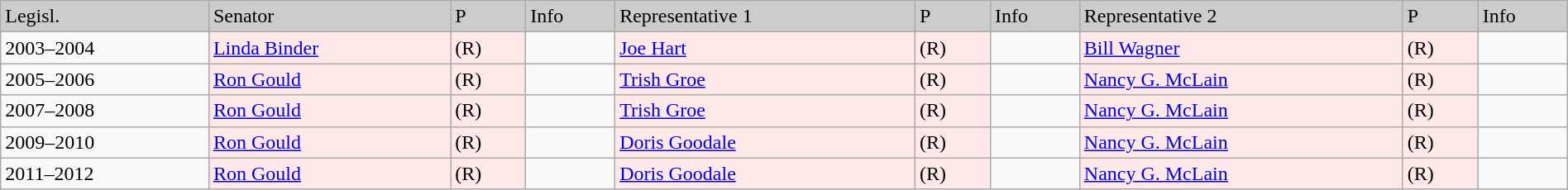<table class=wikitable width="100%" border="1">
<tr style="background-color:#cccccc;">
<td>Legisl.</td>
<td>Senator</td>
<td>P</td>
<td>Info</td>
<td>Representative 1</td>
<td>P</td>
<td>Info</td>
<td>Representative 2</td>
<td>P</td>
<td>Info</td>
</tr>
<tr>
<td>2003–2004</td>
<td style="background:#FFE8E8"><a href='#'>Linda Binder</a></td>
<td style="background:#FFE8E8">(R)</td>
<td></td>
<td style="background:#FFE8E8"><a href='#'>Joe Hart</a></td>
<td style="background:#FFE8E8">(R)</td>
<td></td>
<td style="background:#FFE8E8"><a href='#'>Bill Wagner</a></td>
<td style="background:#FFE8E8">(R)</td>
<td></td>
</tr>
<tr>
<td>2005–2006</td>
<td style="background:#FFE8E8"><a href='#'>Ron Gould</a></td>
<td style="background:#FFE8E8">(R)</td>
<td></td>
<td style="background:#FFE8E8"><a href='#'>Trish Groe</a></td>
<td style="background:#FFE8E8">(R)</td>
<td></td>
<td style="background:#FFE8E8"><a href='#'>Nancy G. McLain</a></td>
<td style="background:#FFE8E8">(R)</td>
<td></td>
</tr>
<tr>
<td>2007–2008</td>
<td style="background:#FFE8E8"><a href='#'>Ron Gould</a></td>
<td style="background:#FFE8E8">(R)</td>
<td></td>
<td style="background:#FFE8E8"><a href='#'>Trish Groe</a></td>
<td style="background:#FFE8E8">(R)</td>
<td></td>
<td style="background:#FFE8E8"><a href='#'>Nancy G. McLain</a></td>
<td style="background:#FFE8E8">(R)</td>
<td></td>
</tr>
<tr>
<td>2009–2010</td>
<td style="background:#FFE8E8"><a href='#'>Ron Gould</a></td>
<td style="background:#FFE8E8">(R)</td>
<td></td>
<td style="background:#FFE8E8"><a href='#'>Doris Goodale</a></td>
<td style="background:#FFE8E8">(R)</td>
<td></td>
<td style="background:#FFE8E8"><a href='#'>Nancy G. McLain</a></td>
<td style="background:#FFE8E8">(R)</td>
<td></td>
</tr>
<tr>
<td>2011–2012</td>
<td style="background:#FFE8E8"><a href='#'>Ron Gould</a></td>
<td style="background:#FFE8E8">(R)</td>
<td></td>
<td style="background:#FFE8E8"><a href='#'>Doris Goodale</a></td>
<td style="background:#FFE8E8">(R)</td>
<td></td>
<td style="background:#FFE8E8"><a href='#'>Nancy G. McLain</a></td>
<td style="background:#FFE8E8">(R)</td>
<td></td>
</tr>
</table>
